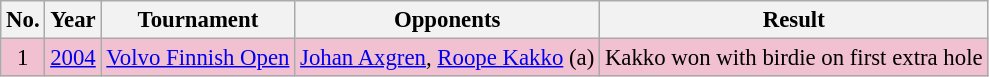<table class="wikitable" style="font-size:95%;">
<tr>
<th>No.</th>
<th>Year</th>
<th>Tournament</th>
<th>Opponents</th>
<th>Result</th>
</tr>
<tr style="background:#F2C1D1;">
<td align=center>1</td>
<td><a href='#'>2004</a></td>
<td><a href='#'>Volvo Finnish Open</a></td>
<td> <a href='#'>Johan Axgren</a>,  <a href='#'>Roope Kakko</a> (a)</td>
<td>Kakko won with birdie on first extra hole</td>
</tr>
</table>
